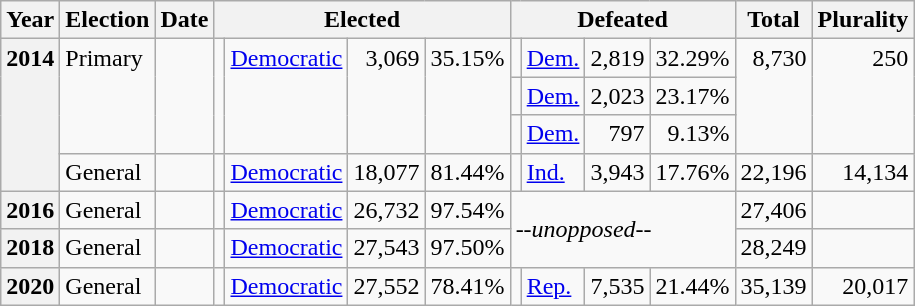<table class=wikitable>
<tr>
<th>Year</th>
<th>Election</th>
<th>Date</th>
<th ! colspan="4">Elected</th>
<th ! colspan="4">Defeated</th>
<th>Total</th>
<th>Plurality</th>
</tr>
<tr>
<th rowspan="4" valign="top">2014</th>
<td rowspan="3" valign="top">Primary</td>
<td rowspan="3" valign="top"></td>
<td rowspan="3" valign="top"></td>
<td rowspan="3" valign="top" ><a href='#'>Democratic</a></td>
<td rowspan="3" valign="top" align="right">3,069</td>
<td rowspan="3" valign="top" align="right">35.15%</td>
<td valign="top"></td>
<td valign="top" ><a href='#'>Dem.</a></td>
<td valign="top" align="right">2,819</td>
<td valign="top" align="right">32.29%</td>
<td rowspan="3" valign="top" align="right">8,730</td>
<td rowspan="3" valign="top" align="right">250</td>
</tr>
<tr>
<td valign="top"></td>
<td valign="top" ><a href='#'>Dem.</a></td>
<td valign="top" align="right">2,023</td>
<td valign="top" align="right">23.17%</td>
</tr>
<tr>
<td valign="top"></td>
<td valign="top" ><a href='#'>Dem.</a></td>
<td valign="top" align="right">797</td>
<td valign="top" align="right">9.13%</td>
</tr>
<tr>
<td valign="top">General</td>
<td valign="top"></td>
<td valign="top"></td>
<td valign="top" ><a href='#'>Democratic</a></td>
<td valign="top" align="right">18,077</td>
<td valign="top" align="right">81.44%</td>
<td valign="top"></td>
<td valign="top" ><a href='#'>Ind.</a></td>
<td valign="top" align="right">3,943</td>
<td valign="top" align="right">17.76%</td>
<td valign="top" align="right">22,196</td>
<td valign="top" align="right">14,134</td>
</tr>
<tr>
<th valign="top">2016</th>
<td valign="top">General</td>
<td valign="top"></td>
<td valign="top"></td>
<td valign="top" ><a href='#'>Democratic</a></td>
<td valign="top" align="right">26,732</td>
<td valign="top" align="right">97.54%</td>
<td rowspan="2" colspan="4"><em>--unopposed--</em></td>
<td valign="top" align="right">27,406</td>
<td valign="top" align="right"></td>
</tr>
<tr>
<th valign="top">2018</th>
<td valign="top">General</td>
<td valign="top"></td>
<td valign="top"></td>
<td valign="top" ><a href='#'>Democratic</a></td>
<td valign="top" align="right">27,543</td>
<td valign="top" align="right">97.50%</td>
<td valign="top" align="right">28,249</td>
<td valign="top" align="right"></td>
</tr>
<tr>
<th valign="top">2020</th>
<td valign="top">General</td>
<td valign="top"></td>
<td valign="top"></td>
<td valign="top" ><a href='#'>Democratic</a></td>
<td valign="top" align="right">27,552</td>
<td valign="top" align="right">78.41%</td>
<td valign="top"></td>
<td valign="top" ><a href='#'>Rep.</a></td>
<td valign="top" align="right">7,535</td>
<td valign="top" align="right">21.44%</td>
<td valign="top" align="right">35,139</td>
<td valign="top" align="right">20,017</td>
</tr>
</table>
